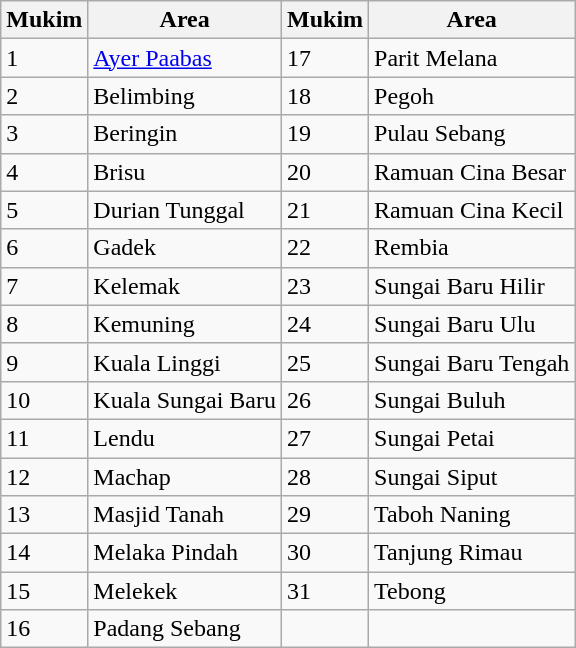<table class="wikitable">
<tr>
<th>Mukim</th>
<th>Area</th>
<th>Mukim</th>
<th>Area</th>
</tr>
<tr>
<td>1</td>
<td><a href='#'>Ayer Paabas</a></td>
<td>17</td>
<td>Parit Melana</td>
</tr>
<tr>
<td>2</td>
<td>Belimbing</td>
<td>18</td>
<td>Pegoh</td>
</tr>
<tr>
<td>3</td>
<td>Beringin</td>
<td>19</td>
<td>Pulau Sebang</td>
</tr>
<tr>
<td>4</td>
<td>Brisu</td>
<td>20</td>
<td>Ramuan Cina Besar</td>
</tr>
<tr>
<td>5</td>
<td>Durian Tunggal</td>
<td>21</td>
<td>Ramuan Cina Kecil</td>
</tr>
<tr>
<td>6</td>
<td>Gadek</td>
<td>22</td>
<td>Rembia</td>
</tr>
<tr>
<td>7</td>
<td>Kelemak</td>
<td>23</td>
<td>Sungai Baru Hilir</td>
</tr>
<tr>
<td>8</td>
<td>Kemuning</td>
<td>24</td>
<td>Sungai Baru Ulu</td>
</tr>
<tr>
<td>9</td>
<td>Kuala Linggi</td>
<td>25</td>
<td>Sungai Baru Tengah</td>
</tr>
<tr>
<td>10</td>
<td>Kuala Sungai Baru</td>
<td>26</td>
<td>Sungai Buluh</td>
</tr>
<tr>
<td>11</td>
<td>Lendu</td>
<td>27</td>
<td>Sungai Petai</td>
</tr>
<tr>
<td>12</td>
<td>Machap</td>
<td>28</td>
<td>Sungai Siput</td>
</tr>
<tr>
<td>13</td>
<td>Masjid Tanah</td>
<td>29</td>
<td>Taboh Naning</td>
</tr>
<tr>
<td>14</td>
<td>Melaka Pindah</td>
<td>30</td>
<td>Tanjung Rimau</td>
</tr>
<tr>
<td>15</td>
<td>Melekek</td>
<td>31</td>
<td>Tebong</td>
</tr>
<tr>
<td>16</td>
<td>Padang Sebang</td>
<td></td>
<td></td>
</tr>
</table>
